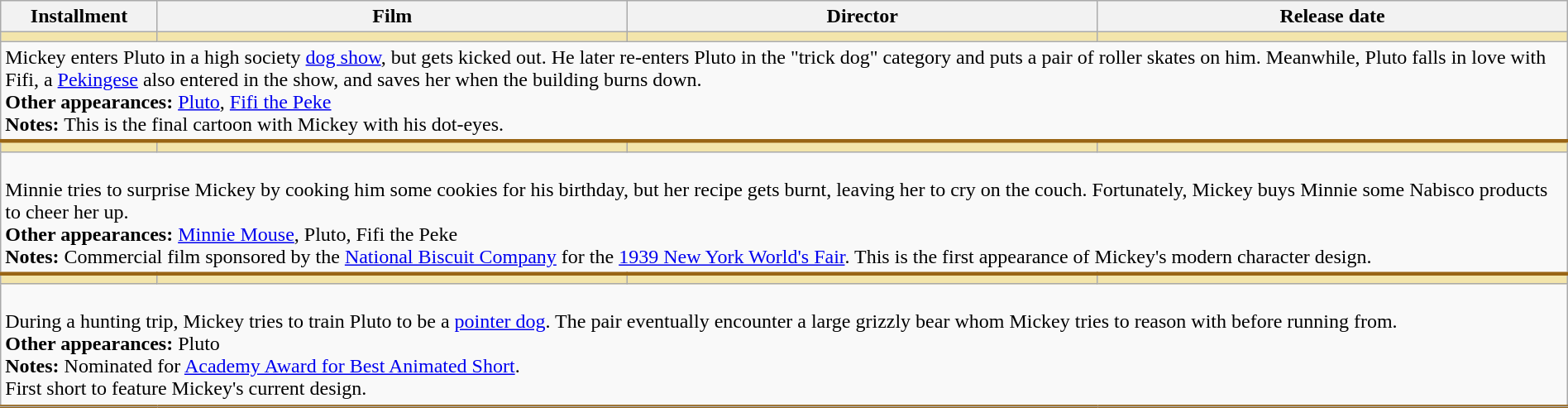<table class="wikitable sortable" width="100%">
<tr>
<th width="10%">Installment</th>
<th width="30%">Film</th>
<th width="30%">Director</th>
<th width="30%">Release date</th>
</tr>
<tr>
<td style="background-color: #F3E5AB"></td>
<td style="background-color: #F3E5AB"></td>
<td style="background-color: #F3E5AB"></td>
<td style="background-color: #F3E5AB"></td>
</tr>
<tr class="expand-child" style="border-bottom: 3px solid #996515;">
<td colspan="4">Mickey enters Pluto in a high society <a href='#'>dog show</a>, but gets kicked out. He later re-enters Pluto in the "trick dog" category and puts a pair of roller skates on him. Meanwhile, Pluto falls in love with Fifi, a <a href='#'>Pekingese</a> also entered in the show, and saves her when the building burns down.<br><strong>Other appearances:</strong> <a href='#'>Pluto</a>, <a href='#'>Fifi the Peke</a><br><strong>Notes:</strong> This is the final cartoon with Mickey with his dot-eyes.</td>
</tr>
<tr>
<td style="background-color: #F3E5AB"></td>
<td style="background-color: #F3E5AB"></td>
<td style="background-color: #F3E5AB"></td>
<td style="background-color: #F3E5AB"></td>
</tr>
<tr class="expand-child" style="border-bottom: 3px solid #996515;">
<td colspan="4"><br>Minnie tries to surprise Mickey by cooking him some cookies for his birthday, but her recipe gets burnt, leaving her to cry on the couch. Fortunately, Mickey buys Minnie some Nabisco products to cheer her up.<br><strong>Other appearances:</strong> <a href='#'>Minnie Mouse</a>, Pluto, Fifi the Peke<br><strong>Notes:</strong> Commercial film sponsored by the <a href='#'>National Biscuit Company</a> for the <a href='#'>1939 New York World's Fair</a>. This is the first appearance of Mickey's modern character design.</td>
</tr>
<tr>
<td style="background-color: #F3E5AB"></td>
<td style="background-color: #F3E5AB"></td>
<td style="background-color: #F3E5AB"></td>
<td style="background-color: #F3E5AB"></td>
</tr>
<tr class="expand-child" style="border-bottom: 3px solid #996515;">
<td colspan="4"><br>During a hunting trip, Mickey tries to train Pluto to be a <a href='#'>pointer dog</a>. The pair eventually encounter a large grizzly bear whom Mickey tries to reason with before running from.<br><strong>Other appearances:</strong> Pluto<br><strong>Notes:</strong> Nominated for <a href='#'>Academy Award for Best Animated Short</a>.<br> First short to feature Mickey's current design.</td>
</tr>
<tr>
</tr>
</table>
